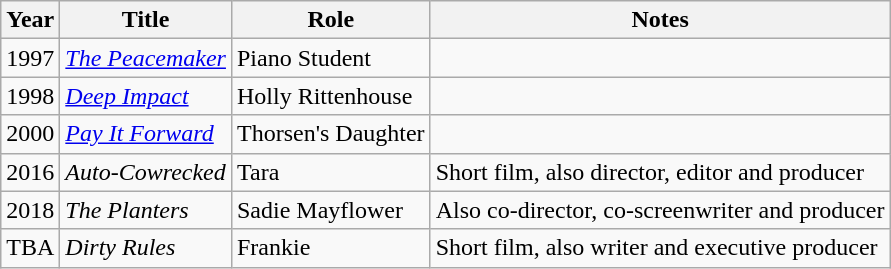<table class="wikitable sortable">
<tr>
<th>Year</th>
<th>Title</th>
<th>Role</th>
<th class="unsortable">Notes</th>
</tr>
<tr>
<td>1997</td>
<td><em><a href='#'>The Peacemaker</a></em></td>
<td>Piano Student</td>
<td></td>
</tr>
<tr>
<td>1998</td>
<td><em><a href='#'>Deep Impact</a></em></td>
<td>Holly Rittenhouse</td>
<td></td>
</tr>
<tr>
<td>2000</td>
<td><em><a href='#'>Pay It Forward</a></em></td>
<td>Thorsen's Daughter</td>
<td></td>
</tr>
<tr>
<td>2016</td>
<td><em>Auto-Cowrecked</em></td>
<td>Tara</td>
<td>Short film, also director, editor and producer</td>
</tr>
<tr>
<td>2018</td>
<td><em>The Planters</em></td>
<td>Sadie Mayflower</td>
<td>Also co-director, co-screenwriter and producer</td>
</tr>
<tr>
<td>TBA</td>
<td><em>Dirty Rules</em></td>
<td>Frankie</td>
<td>Short film, also writer and executive producer</td>
</tr>
</table>
